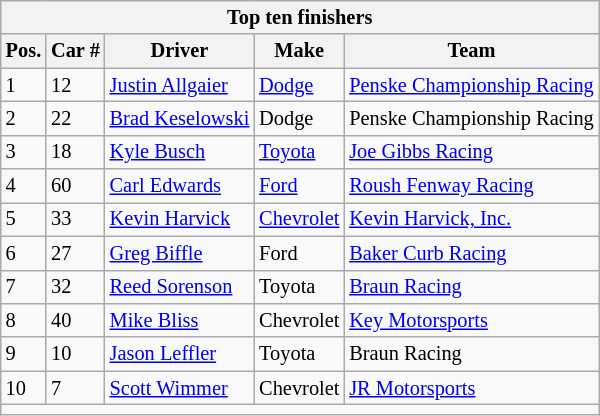<table class="wikitable" style="font-size: 85%;">
<tr>
<th colspan=5 align=center>Top ten finishers</th>
</tr>
<tr>
<th>Pos.</th>
<th>Car #</th>
<th>Driver</th>
<th>Make</th>
<th>Team</th>
</tr>
<tr>
<td>1</td>
<td>12</td>
<td><a href='#'>Justin Allgaier</a></td>
<td><a href='#'>Dodge</a></td>
<td><a href='#'>Penske Championship Racing</a></td>
</tr>
<tr>
<td>2</td>
<td>22</td>
<td><a href='#'>Brad Keselowski</a></td>
<td>Dodge</td>
<td>Penske Championship Racing</td>
</tr>
<tr>
<td>3</td>
<td>18</td>
<td><a href='#'>Kyle Busch</a></td>
<td><a href='#'>Toyota</a></td>
<td><a href='#'>Joe Gibbs Racing</a></td>
</tr>
<tr>
<td>4</td>
<td>60</td>
<td><a href='#'>Carl Edwards</a></td>
<td><a href='#'>Ford</a></td>
<td><a href='#'>Roush Fenway Racing</a></td>
</tr>
<tr>
<td>5</td>
<td>33</td>
<td><a href='#'>Kevin Harvick</a></td>
<td><a href='#'>Chevrolet</a></td>
<td><a href='#'>Kevin Harvick, Inc.</a></td>
</tr>
<tr>
<td>6</td>
<td>27</td>
<td><a href='#'>Greg Biffle</a></td>
<td>Ford</td>
<td><a href='#'>Baker Curb Racing</a></td>
</tr>
<tr>
<td>7</td>
<td>32</td>
<td><a href='#'>Reed Sorenson</a></td>
<td>Toyota</td>
<td><a href='#'>Braun Racing</a></td>
</tr>
<tr>
<td>8</td>
<td>40</td>
<td><a href='#'>Mike Bliss</a></td>
<td>Chevrolet</td>
<td><a href='#'>Key Motorsports</a></td>
</tr>
<tr>
<td>9</td>
<td>10</td>
<td><a href='#'>Jason Leffler</a></td>
<td>Toyota</td>
<td>Braun Racing</td>
</tr>
<tr>
<td>10</td>
<td>7</td>
<td><a href='#'>Scott Wimmer</a></td>
<td>Chevrolet</td>
<td><a href='#'>JR Motorsports</a></td>
</tr>
<tr>
<td colspan=5 align=center></td>
</tr>
</table>
